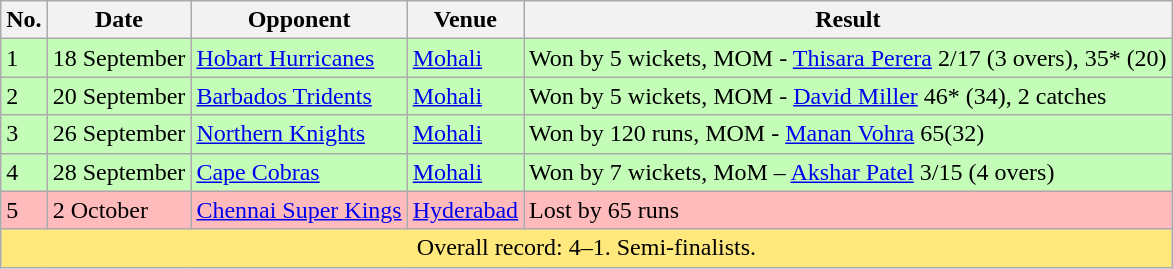<table class="wikitable">
<tr>
<th>No.</th>
<th>Date</th>
<th>Opponent</th>
<th>Venue</th>
<th>Result</th>
</tr>
<tr style="background:#c3fdb8;">
<td>1</td>
<td>18 September</td>
<td><a href='#'>Hobart Hurricanes</a></td>
<td><a href='#'>Mohali</a></td>
<td>Won by 5 wickets, MOM -  <a href='#'>Thisara Perera</a> 2/17 (3 overs), 35* (20)</td>
</tr>
<tr style="background:#c3fdb8;">
<td>2</td>
<td>20 September</td>
<td><a href='#'>Barbados Tridents</a></td>
<td><a href='#'>Mohali</a></td>
<td>Won by 5 wickets, MOM -  <a href='#'>David Miller</a> 46* (34), 2 catches</td>
</tr>
<tr style="background:#c3fdb8;">
<td>3</td>
<td>26 September</td>
<td><a href='#'>Northern Knights</a></td>
<td><a href='#'>Mohali</a></td>
<td>Won by 120 runs, MOM -  <a href='#'>Manan Vohra</a> 65(32)</td>
</tr>
<tr style="background:#c3fdb8;">
<td>4</td>
<td>28 September</td>
<td><a href='#'>Cape Cobras</a></td>
<td><a href='#'>Mohali</a></td>
<td>Won by 7 wickets, MoM –   <a href='#'>Akshar Patel</a> 3/15 (4 overs)</td>
</tr>
<tr style="background:#fbb;">
<td>5</td>
<td>2 October</td>
<td><a href='#'>Chennai Super Kings</a></td>
<td><a href='#'>Hyderabad</a></td>
<td>Lost by 65 runs</td>
</tr>
<tr style="background:#FFE87C;">
<td colspan="6" style="text-align:center;">Overall record: 4–1. Semi-finalists.</td>
</tr>
</table>
